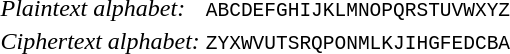<table>
<tr>
<td><em>Plaintext alphabet:</em></td>
<td><code>ABCDEFGHIJKLMNOPQRSTUVWXYZ</code></td>
</tr>
<tr>
<td><em>Ciphertext alphabet:</em></td>
<td><code>ZYXWVUTSRQPONMLKJIHGFEDCBA</code></td>
</tr>
</table>
